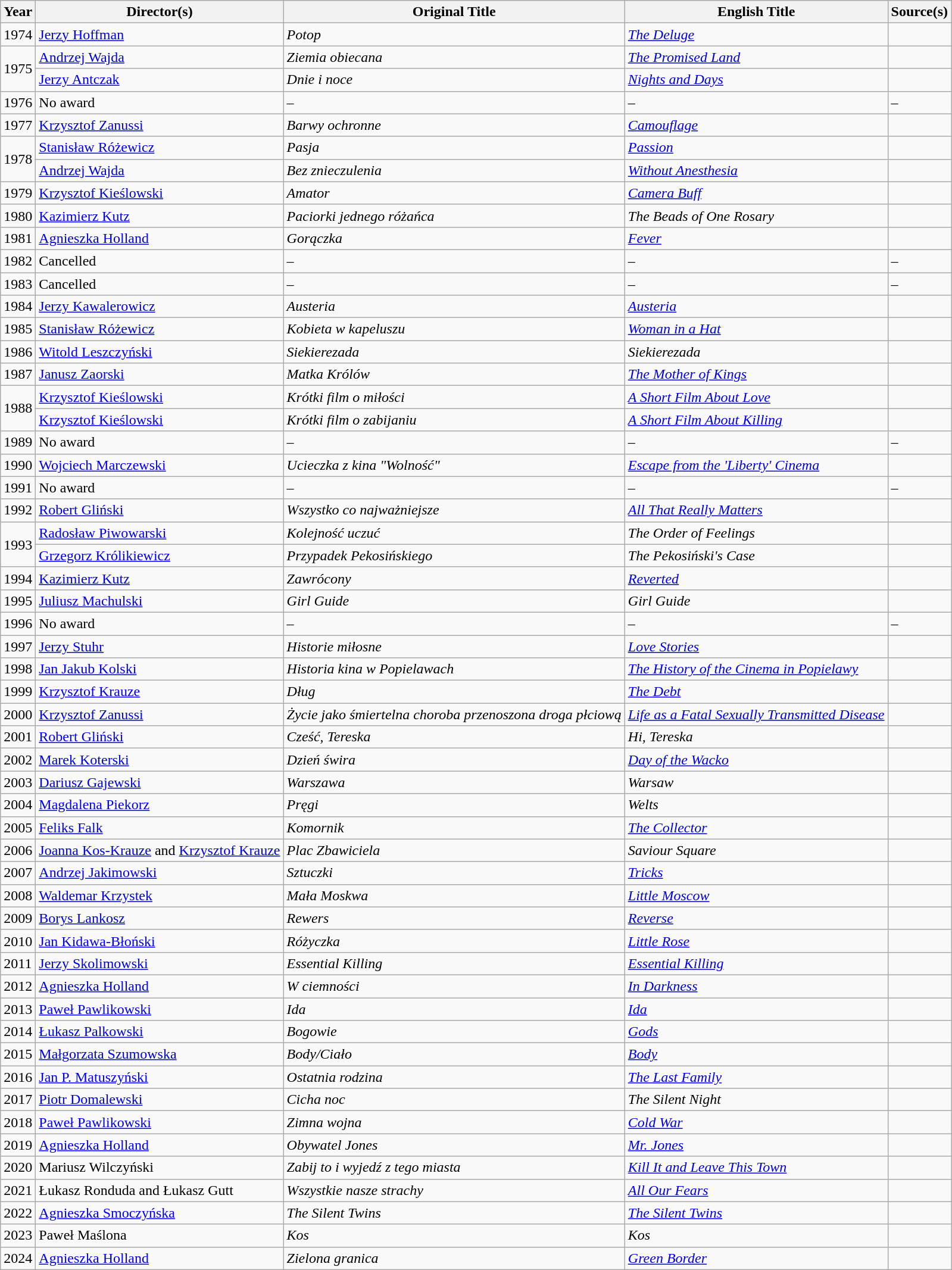<table class="wikitable">
<tr>
<th>Year</th>
<th>Director(s)</th>
<th>Original Title</th>
<th>English Title</th>
<th>Source(s)</th>
</tr>
<tr>
<td>1974</td>
<td><a href='#'>Jerzy Hoffman</a></td>
<td><em>Potop</em></td>
<td><em><a href='#'>The Deluge</a></em></td>
<td></td>
</tr>
<tr>
<td rowspan="2">1975</td>
<td><a href='#'>Andrzej Wajda</a></td>
<td><em>Ziemia obiecana</em></td>
<td><em><a href='#'>The Promised Land</a></em></td>
<td></td>
</tr>
<tr>
<td><a href='#'>Jerzy Antczak</a></td>
<td><em>Dnie i noce</em></td>
<td><em><a href='#'>Nights and Days</a></em></td>
<td></td>
</tr>
<tr>
<td>1976</td>
<td>No award</td>
<td>–</td>
<td>–</td>
<td>–</td>
</tr>
<tr>
<td>1977</td>
<td><a href='#'>Krzysztof Zanussi</a></td>
<td><em>Barwy ochronne</em></td>
<td><em><a href='#'>Camouflage</a></em></td>
<td></td>
</tr>
<tr>
<td rowspan="2">1978</td>
<td><a href='#'>Stanisław Różewicz</a></td>
<td><em>Pasja</em></td>
<td><em><a href='#'>Passion</a></em></td>
<td></td>
</tr>
<tr>
<td><a href='#'>Andrzej Wajda</a></td>
<td><em>Bez znieczulenia</em></td>
<td><em><a href='#'>Without Anesthesia</a></em></td>
<td></td>
</tr>
<tr>
<td>1979</td>
<td><a href='#'>Krzysztof Kieślowski</a></td>
<td><em>Amator</em></td>
<td><em><a href='#'>Camera Buff</a></em></td>
<td></td>
</tr>
<tr>
<td>1980</td>
<td><a href='#'>Kazimierz Kutz</a></td>
<td><em>Paciorki jednego różańca</em></td>
<td><em>The Beads of One Rosary</em></td>
<td></td>
</tr>
<tr>
<td>1981</td>
<td><a href='#'>Agnieszka Holland</a></td>
<td><em>Gorączka</em></td>
<td><em><a href='#'>Fever</a></em></td>
<td></td>
</tr>
<tr>
<td>1982</td>
<td>Cancelled</td>
<td>–</td>
<td>–</td>
<td>–</td>
</tr>
<tr>
<td>1983</td>
<td>Cancelled</td>
<td>–</td>
<td>–</td>
<td>–</td>
</tr>
<tr>
<td>1984</td>
<td><a href='#'>Jerzy Kawalerowicz</a></td>
<td><em>Austeria</em></td>
<td><em><a href='#'>Austeria</a></em></td>
<td></td>
</tr>
<tr>
<td>1985</td>
<td><a href='#'>Stanisław Różewicz</a></td>
<td><em>Kobieta w kapeluszu</em></td>
<td><em><a href='#'>Woman in a Hat</a></em></td>
<td></td>
</tr>
<tr>
<td>1986</td>
<td><a href='#'>Witold Leszczyński</a></td>
<td><em>Siekierezada</em></td>
<td><em>Siekierezada</em></td>
<td></td>
</tr>
<tr>
<td>1987</td>
<td><a href='#'>Janusz Zaorski</a></td>
<td><em>Matka Królów</em></td>
<td><em><a href='#'>The Mother of Kings</a></em></td>
<td></td>
</tr>
<tr>
<td rowspan="2">1988</td>
<td><a href='#'>Krzysztof Kieślowski</a></td>
<td><em>Krótki film o miłości</em></td>
<td><em><a href='#'>A Short Film About Love</a></em></td>
<td></td>
</tr>
<tr>
<td><a href='#'>Krzysztof Kieślowski</a></td>
<td><em>Krótki film o zabijaniu</em></td>
<td><em><a href='#'>A Short Film About Killing</a></em></td>
<td></td>
</tr>
<tr>
<td>1989</td>
<td>No award</td>
<td>–</td>
<td>–</td>
<td>–</td>
</tr>
<tr>
<td>1990</td>
<td><a href='#'>Wojciech Marczewski</a></td>
<td><em>Ucieczka z kina "Wolność"</em></td>
<td><em><a href='#'>Escape from the 'Liberty' Cinema</a></em></td>
<td></td>
</tr>
<tr>
<td>1991</td>
<td>No award</td>
<td>–</td>
<td>–</td>
<td>–</td>
</tr>
<tr>
<td>1992</td>
<td><a href='#'>Robert Gliński</a></td>
<td><em>Wszystko co najważniejsze</em></td>
<td><em><a href='#'>All That Really Matters</a></em></td>
<td></td>
</tr>
<tr>
<td rowspan="2">1993</td>
<td><a href='#'>Radosław Piwowarski</a></td>
<td><em>Kolejność uczuć</em></td>
<td><em>The Order of Feelings</em></td>
<td></td>
</tr>
<tr>
<td><a href='#'>Grzegorz Królikiewicz</a></td>
<td><em>Przypadek Pekosińskiego</em></td>
<td><em>The Pekosiński's Case</em></td>
<td></td>
</tr>
<tr>
<td>1994</td>
<td><a href='#'>Kazimierz Kutz</a></td>
<td><em>Zawrócony</em></td>
<td><em><a href='#'>Reverted</a></em></td>
<td></td>
</tr>
<tr>
<td>1995</td>
<td><a href='#'>Juliusz Machulski</a></td>
<td><em>Girl Guide</em></td>
<td><em>Girl Guide</em></td>
<td></td>
</tr>
<tr>
<td>1996</td>
<td>No award</td>
<td>–</td>
<td>–</td>
<td>–</td>
</tr>
<tr>
<td>1997</td>
<td><a href='#'>Jerzy Stuhr</a></td>
<td><em>Historie miłosne</em></td>
<td><em><a href='#'>Love Stories</a></em></td>
<td></td>
</tr>
<tr>
<td>1998</td>
<td><a href='#'>Jan Jakub Kolski</a></td>
<td><em>Historia kina w Popielawach</em></td>
<td><em><a href='#'>The History of the Cinema in Popielawy</a></em></td>
<td></td>
</tr>
<tr>
<td>1999</td>
<td><a href='#'>Krzysztof Krauze</a></td>
<td><em>Dług</em></td>
<td><em><a href='#'>The Debt</a></em></td>
<td></td>
</tr>
<tr>
<td>2000</td>
<td><a href='#'>Krzysztof Zanussi</a></td>
<td><em>Życie jako śmiertelna choroba przenoszona droga płciową</em></td>
<td><em><a href='#'>Life as a Fatal Sexually Transmitted Disease</a></em></td>
<td></td>
</tr>
<tr>
<td>2001</td>
<td><a href='#'>Robert Gliński</a></td>
<td><em>Cześć, Tereska</em></td>
<td><em>Hi, Tereska</em></td>
<td></td>
</tr>
<tr>
<td>2002</td>
<td><a href='#'>Marek Koterski</a></td>
<td><em>Dzień świra</em></td>
<td><em><a href='#'>Day of the Wacko</a></em></td>
<td></td>
</tr>
<tr>
<td>2003</td>
<td><a href='#'>Dariusz Gajewski</a></td>
<td><em>Warszawa</em></td>
<td><em>Warsaw</em></td>
<td></td>
</tr>
<tr>
<td>2004</td>
<td><a href='#'>Magdalena Piekorz</a></td>
<td><em>Pręgi</em></td>
<td><em>Welts</em></td>
<td></td>
</tr>
<tr>
<td>2005</td>
<td><a href='#'>Feliks Falk</a></td>
<td><em>Komornik</em></td>
<td><em><a href='#'>The Collector</a></em></td>
<td></td>
</tr>
<tr>
<td>2006</td>
<td><a href='#'>Joanna Kos-Krauze</a> and <a href='#'>Krzysztof Krauze</a></td>
<td><em>Plac Zbawiciela</em></td>
<td><em>Saviour Square</em></td>
<td></td>
</tr>
<tr>
<td>2007</td>
<td><a href='#'>Andrzej Jakimowski</a></td>
<td><em>Sztuczki</em></td>
<td><em><a href='#'>Tricks</a></em></td>
<td></td>
</tr>
<tr>
<td>2008</td>
<td><a href='#'>Waldemar Krzystek</a></td>
<td><em>Mała Moskwa</em></td>
<td><em><a href='#'>Little Moscow</a></em></td>
<td></td>
</tr>
<tr>
<td>2009</td>
<td><a href='#'>Borys Lankosz</a></td>
<td><em>Rewers</em></td>
<td><em><a href='#'>Reverse</a></em></td>
<td></td>
</tr>
<tr>
<td>2010</td>
<td><a href='#'>Jan Kidawa-Błoński</a></td>
<td><em>Różyczka</em></td>
<td><em><a href='#'>Little Rose</a></em></td>
<td></td>
</tr>
<tr>
<td>2011</td>
<td><a href='#'>Jerzy Skolimowski</a></td>
<td><em>Essential Killing</em></td>
<td><em><a href='#'>Essential Killing</a></em></td>
<td></td>
</tr>
<tr>
<td>2012</td>
<td><a href='#'>Agnieszka Holland</a></td>
<td><em>W ciemności</em></td>
<td><em><a href='#'>In Darkness</a></em></td>
<td></td>
</tr>
<tr>
<td>2013</td>
<td><a href='#'>Paweł Pawlikowski</a></td>
<td><em>Ida</em></td>
<td><em><a href='#'>Ida</a></em></td>
<td></td>
</tr>
<tr>
<td>2014</td>
<td><a href='#'>Łukasz Palkowski</a></td>
<td><em>Bogowie</em></td>
<td><em><a href='#'>Gods</a></em></td>
<td></td>
</tr>
<tr>
<td>2015</td>
<td><a href='#'>Małgorzata Szumowska</a></td>
<td><em>Body/Ciało</em></td>
<td><em><a href='#'>Body</a></em></td>
<td></td>
</tr>
<tr>
<td>2016</td>
<td><a href='#'>Jan P. Matuszyński</a></td>
<td><em>Ostatnia rodzina</em></td>
<td><em><a href='#'>The Last Family</a></em></td>
<td></td>
</tr>
<tr>
<td>2017</td>
<td><a href='#'>Piotr Domalewski</a></td>
<td><em>Cicha noc</em></td>
<td><em>The Silent Night</em></td>
<td></td>
</tr>
<tr>
<td>2018</td>
<td><a href='#'>Paweł Pawlikowski</a></td>
<td><em>Zimna wojna</em></td>
<td><em><a href='#'>Cold War</a></em></td>
<td></td>
</tr>
<tr>
<td>2019</td>
<td><a href='#'>Agnieszka Holland</a></td>
<td><em>Obywatel Jones</em></td>
<td><em><a href='#'>Mr. Jones</a></em></td>
<td></td>
</tr>
<tr>
<td>2020</td>
<td>Mariusz Wilczyński</td>
<td><em> Zabij to i wyjedź z tego miasta</em></td>
<td><em><a href='#'>Kill It and Leave This Town</a></em></td>
<td></td>
</tr>
<tr>
<td>2021</td>
<td>Łukasz Ronduda and Łukasz Gutt</td>
<td><em>Wszystkie nasze strachy</em></td>
<td><em><a href='#'>All Our Fears</a></em></td>
<td></td>
</tr>
<tr>
<td>2022</td>
<td><a href='#'>Agnieszka Smoczyńska</a></td>
<td><em>The Silent Twins</em></td>
<td><em><a href='#'>The Silent Twins</a></em></td>
<td></td>
</tr>
<tr>
<td>2023</td>
<td>Paweł Maślona</td>
<td><em>Kos</em></td>
<td><em>Kos</em></td>
<td></td>
</tr>
<tr>
<td>2024</td>
<td><a href='#'>Agnieszka Holland</a></td>
<td><em>Zielona granica</em></td>
<td><em><a href='#'>Green Border</a></em></td>
<td></td>
</tr>
</table>
